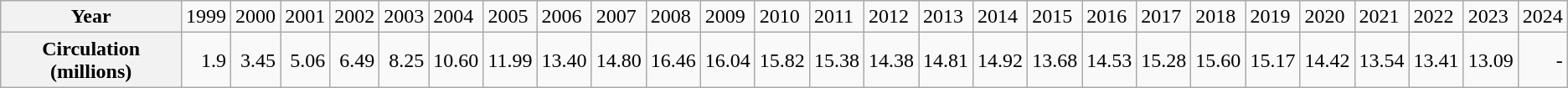<table class="wikitable">
<tr>
<th>Year</th>
<td>1999</td>
<td>2000</td>
<td>2001</td>
<td>2002</td>
<td>2003</td>
<td>2004</td>
<td>2005</td>
<td>2006</td>
<td>2007</td>
<td>2008</td>
<td>2009</td>
<td>2010</td>
<td>2011</td>
<td>2012</td>
<td>2013</td>
<td>2014</td>
<td>2015</td>
<td>2016</td>
<td>2017</td>
<td>2018</td>
<td>2019</td>
<td>2020</td>
<td>2021</td>
<td>2022</td>
<td>2023</td>
<td>2024</td>
</tr>
<tr style="text-align:right;">
<th>Circulation (millions)</th>
<td>1.9</td>
<td>3.45</td>
<td>5.06</td>
<td>6.49</td>
<td>8.25</td>
<td>10.60</td>
<td>11.99</td>
<td>13.40</td>
<td>14.80</td>
<td>16.46</td>
<td>16.04</td>
<td>15.82</td>
<td>15.38</td>
<td>14.38</td>
<td>14.81</td>
<td>14.92</td>
<td>13.68</td>
<td>14.53</td>
<td>15.28</td>
<td>15.60</td>
<td>15.17</td>
<td>14.42</td>
<td>13.54</td>
<td>13.41</td>
<td>13.09</td>
<td>-</td>
</tr>
</table>
